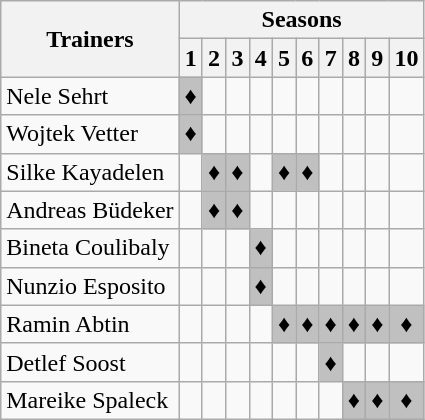<table class="wikitable">
<tr>
<th rowspan="2">Trainers</th>
<th colspan="15">Seasons</th>
</tr>
<tr>
<th>1</th>
<th>2</th>
<th>3</th>
<th>4</th>
<th>5</th>
<th>6</th>
<th>7</th>
<th>8</th>
<th>9</th>
<th>10</th>
</tr>
<tr>
<td>Nele Sehrt</td>
<td style="text-align:center; background:silver;">♦</td>
<td></td>
<td></td>
<td></td>
<td></td>
<td></td>
<td></td>
<td></td>
<td></td>
<td></td>
</tr>
<tr>
<td>Wojtek Vetter</td>
<td style="text-align:center; background:silver;">♦</td>
<td></td>
<td></td>
<td></td>
<td></td>
<td></td>
<td></td>
<td></td>
<td></td>
<td></td>
</tr>
<tr>
<td>Silke Kayadelen</td>
<td></td>
<td style="text-align:center; background:silver;">♦</td>
<td style="text-align:center; background:silver;">♦</td>
<td></td>
<td style="text-align:center; background:silver;">♦</td>
<td style="text-align:center; background:silver;">♦</td>
<td></td>
<td></td>
<td></td>
<td></td>
</tr>
<tr>
<td>Andreas Büdeker</td>
<td></td>
<td style="text-align:center; background:silver;">♦</td>
<td style="text-align:center; background:silver;">♦</td>
<td></td>
<td></td>
<td></td>
<td></td>
<td></td>
<td></td>
<td></td>
</tr>
<tr>
<td>Bineta Coulibaly</td>
<td></td>
<td></td>
<td></td>
<td style="text-align:center; background:silver;">♦</td>
<td></td>
<td></td>
<td></td>
<td></td>
<td></td>
<td></td>
</tr>
<tr>
<td>Nunzio Esposito</td>
<td></td>
<td></td>
<td></td>
<td style="text-align:center; background:silver;">♦</td>
<td></td>
<td></td>
<td></td>
<td></td>
<td></td>
<td></td>
</tr>
<tr>
<td>Ramin Abtin</td>
<td></td>
<td></td>
<td></td>
<td></td>
<td style="text-align:center; background:silver;">♦</td>
<td style="text-align:center; background:silver;">♦</td>
<td style="text-align:center; background:silver;">♦</td>
<td style="text-align:center; background:silver;">♦</td>
<td style="text-align:center; background:silver;">♦</td>
<td style="text-align:center; background:silver;">♦</td>
</tr>
<tr>
<td>Detlef Soost</td>
<td></td>
<td></td>
<td></td>
<td></td>
<td></td>
<td></td>
<td style="text-align:center; background:silver;">♦</td>
<td></td>
<td></td>
<td></td>
</tr>
<tr>
<td>Mareike Spaleck</td>
<td></td>
<td></td>
<td></td>
<td></td>
<td></td>
<td></td>
<td></td>
<td style="text-align:center; background:silver;">♦</td>
<td style="text-align:center; background:silver;">♦</td>
<td style="text-align:center; background:silver;">♦</td>
</tr>
</table>
